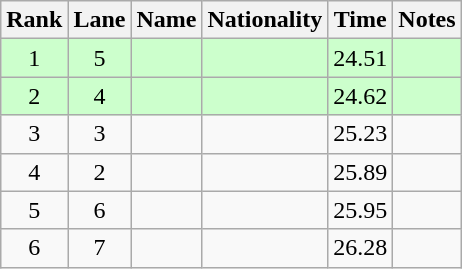<table class="wikitable sortable" style="text-align:center">
<tr>
<th>Rank</th>
<th>Lane</th>
<th>Name</th>
<th>Nationality</th>
<th>Time</th>
<th>Notes</th>
</tr>
<tr bgcolor=ccffcc>
<td>1</td>
<td>5</td>
<td align=left></td>
<td align=left></td>
<td>24.51</td>
<td><strong></strong></td>
</tr>
<tr bgcolor=ccffcc>
<td>2</td>
<td>4</td>
<td align=left></td>
<td align=left></td>
<td>24.62</td>
<td><strong></strong></td>
</tr>
<tr>
<td>3</td>
<td>3</td>
<td align=left></td>
<td align=left></td>
<td>25.23</td>
<td></td>
</tr>
<tr>
<td>4</td>
<td>2</td>
<td align=left></td>
<td align=left></td>
<td>25.89</td>
<td></td>
</tr>
<tr>
<td>5</td>
<td>6</td>
<td align=left></td>
<td align=left></td>
<td>25.95</td>
<td></td>
</tr>
<tr>
<td>6</td>
<td>7</td>
<td align=left></td>
<td align=left></td>
<td>26.28</td>
<td></td>
</tr>
</table>
